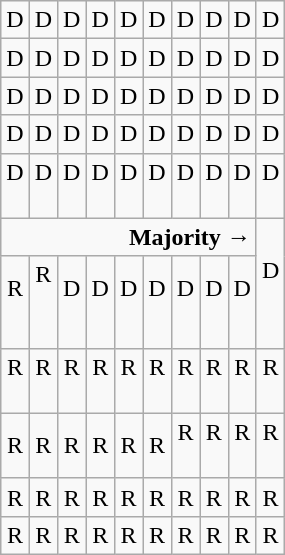<table class="wikitable" style="text-align:center;">
<tr>
<td>D</td>
<td>D</td>
<td>D</td>
<td>D</td>
<td>D</td>
<td>D</td>
<td>D</td>
<td>D</td>
<td>D</td>
<td>D</td>
</tr>
<tr>
<td width=10% >D</td>
<td width=10% >D</td>
<td width=10% >D</td>
<td width=10% >D</td>
<td width=10% >D</td>
<td width=10% >D</td>
<td width=10% >D</td>
<td width=10% >D</td>
<td width=10% >D</td>
<td width=10% >D</td>
</tr>
<tr>
<td>D</td>
<td>D</td>
<td>D</td>
<td>D</td>
<td>D</td>
<td>D</td>
<td>D</td>
<td>D</td>
<td>D</td>
<td>D</td>
</tr>
<tr>
<td>D</td>
<td>D</td>
<td>D</td>
<td>D</td>
<td>D</td>
<td>D</td>
<td>D</td>
<td>D</td>
<td>D</td>
<td>D</td>
</tr>
<tr>
<td>D<br><br></td>
<td>D<br><br></td>
<td>D<br><br></td>
<td>D<br><br></td>
<td>D<br><br></td>
<td>D<br><br></td>
<td>D<br><br></td>
<td>D<br><br></td>
<td>D<br><br></td>
<td>D<br><br></td>
</tr>
<tr>
<td colspan=9 style="text-align:right"><strong>Majority →</strong></td>
<td rowspan=2 >D<br><br></td>
</tr>
<tr>
<td>R<br><br></td>
<td>R<br><br><br></td>
<td>D<br><br></td>
<td>D<br><br></td>
<td>D<br><br></td>
<td>D<br><br></td>
<td>D<br><br></td>
<td>D<br><br></td>
<td>D<br><br></td>
</tr>
<tr>
<td>R<br><br></td>
<td>R<br><br></td>
<td>R<br><br></td>
<td>R<br><br></td>
<td>R<br><br></td>
<td>R<br><br></td>
<td>R<br><br></td>
<td>R<br><br></td>
<td>R<br><br></td>
<td>R<br><br></td>
</tr>
<tr>
<td>R</td>
<td>R</td>
<td>R</td>
<td>R</td>
<td>R</td>
<td>R</td>
<td>R<br><br></td>
<td>R<br><br></td>
<td>R<br><br></td>
<td>R<br><br></td>
</tr>
<tr>
<td>R</td>
<td>R</td>
<td>R</td>
<td>R</td>
<td>R</td>
<td>R</td>
<td>R</td>
<td>R</td>
<td>R</td>
<td>R</td>
</tr>
<tr>
<td>R</td>
<td>R</td>
<td>R</td>
<td>R</td>
<td>R</td>
<td>R</td>
<td>R</td>
<td>R</td>
<td>R</td>
<td>R</td>
</tr>
</table>
